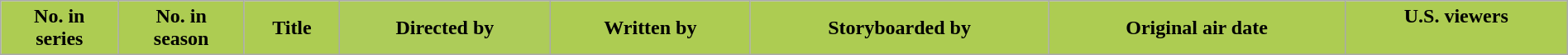<table class="wikitable plainrowheaders" style="width:100%; margin: auto;">
<tr>
<th style="background-color:#adcc52; color: black;">No. in<br>series</th>
<th style="background-color:#adcc52; color: black;">No. in<br>season</th>
<th style="background-color:#adcc52; color: black;">Title</th>
<th style="background-color:#adcc59; color: black;">Directed by</th>
<th style="background-color:#adcc52; color: black;">Written by</th>
<th style="background-color:#adcc52; color: black;">Storyboarded by</th>
<th style="background-color:#adcc52; color: black;">Original air date</th>
<th style="background-color:#adcc52; color: black;">U.S. viewers<br><br>


























</th>
</tr>
</table>
